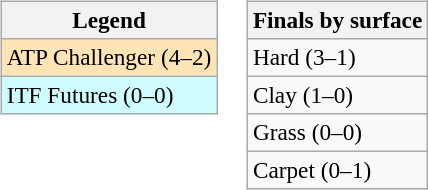<table>
<tr valign=top>
<td><br><table class=wikitable style=font-size:97%>
<tr>
<th>Legend</th>
</tr>
<tr bgcolor=moccasin>
<td>ATP Challenger (4–2)</td>
</tr>
<tr bgcolor=cffcff>
<td>ITF Futures (0–0)</td>
</tr>
</table>
</td>
<td><br><table class=wikitable style=font-size:97%>
<tr>
<th>Finals by surface</th>
</tr>
<tr>
<td>Hard (3–1)</td>
</tr>
<tr>
<td>Clay (1–0)</td>
</tr>
<tr>
<td>Grass (0–0)</td>
</tr>
<tr>
<td>Carpet (0–1)</td>
</tr>
</table>
</td>
</tr>
</table>
